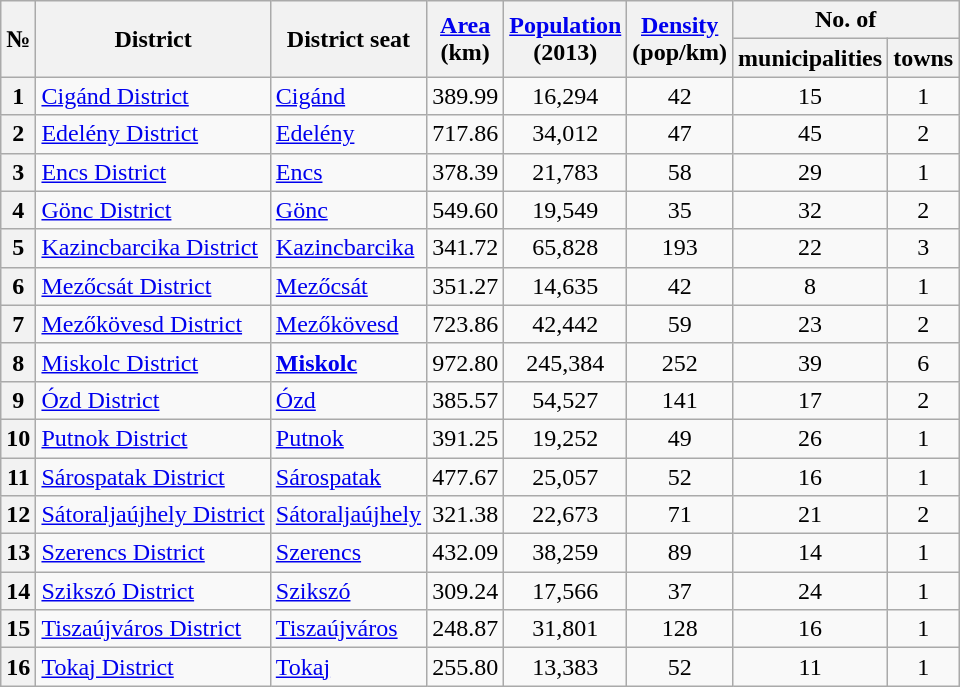<table class="wikitable sortable">
<tr>
<th rowspan=2>№</th>
<th rowspan=2>District</th>
<th rowspan=2>District seat</th>
<th rowspan=2><a href='#'>Area</a><br>(km)</th>
<th rowspan=2><a href='#'>Population</a><br>(2013)</th>
<th rowspan=2><a href='#'>Density</a><br>(pop/km)</th>
<th colspan=2>No. of</th>
</tr>
<tr>
<th>municipalities</th>
<th>towns</th>
</tr>
<tr>
<th>1</th>
<td><a href='#'>Cigánd District</a></td>
<td><a href='#'>Cigánd</a></td>
<td>389.99</td>
<td align="center">16,294</td>
<td align="center">42</td>
<td align="center">15</td>
<td align="center">1</td>
</tr>
<tr>
<th>2</th>
<td><a href='#'>Edelény District</a></td>
<td><a href='#'>Edelény</a></td>
<td>717.86</td>
<td align="center">34,012</td>
<td align="center">47</td>
<td align="center">45</td>
<td align="center">2</td>
</tr>
<tr>
<th>3</th>
<td><a href='#'>Encs District</a></td>
<td><a href='#'>Encs</a></td>
<td>378.39</td>
<td align="center">21,783</td>
<td align="center">58</td>
<td align="center">29</td>
<td align="center">1</td>
</tr>
<tr>
<th>4</th>
<td><a href='#'>Gönc District</a></td>
<td><a href='#'>Gönc</a></td>
<td>549.60</td>
<td align="center">19,549</td>
<td align="center">35</td>
<td align="center">32</td>
<td align="center">2</td>
</tr>
<tr>
<th>5</th>
<td><a href='#'>Kazincbarcika District</a></td>
<td><a href='#'>Kazincbarcika</a></td>
<td>341.72</td>
<td align="center">65,828</td>
<td align="center">193</td>
<td align="center">22</td>
<td align="center">3</td>
</tr>
<tr>
<th>6</th>
<td><a href='#'>Mezőcsát District</a></td>
<td><a href='#'>Mezőcsát</a></td>
<td>351.27</td>
<td align="center">14,635</td>
<td align="center">42</td>
<td align="center">8</td>
<td align="center">1</td>
</tr>
<tr>
<th>7</th>
<td><a href='#'>Mezőkövesd District</a></td>
<td><a href='#'>Mezőkövesd</a></td>
<td>723.86</td>
<td align="center">42,442</td>
<td align="center">59</td>
<td align="center">23</td>
<td align="center">2</td>
</tr>
<tr>
<th>8</th>
<td><a href='#'>Miskolc District</a></td>
<td><strong><a href='#'>Miskolc</a></strong></td>
<td>972.80</td>
<td align="center">245,384</td>
<td align="center">252</td>
<td align="center">39</td>
<td align="center">6</td>
</tr>
<tr>
<th>9</th>
<td><a href='#'>Ózd District</a></td>
<td><a href='#'>Ózd</a></td>
<td>385.57</td>
<td align="center">54,527</td>
<td align="center">141</td>
<td align="center">17</td>
<td align="center">2</td>
</tr>
<tr>
<th>10</th>
<td><a href='#'>Putnok District</a></td>
<td><a href='#'>Putnok</a></td>
<td>391.25</td>
<td align="center">19,252</td>
<td align="center">49</td>
<td align="center">26</td>
<td align="center">1</td>
</tr>
<tr>
<th>11</th>
<td><a href='#'>Sárospatak District</a></td>
<td><a href='#'>Sárospatak</a></td>
<td>477.67</td>
<td align="center">25,057</td>
<td align="center">52</td>
<td align="center">16</td>
<td align="center">1</td>
</tr>
<tr>
<th>12</th>
<td><a href='#'>Sátoraljaújhely District</a></td>
<td><a href='#'>Sátoraljaújhely</a></td>
<td>321.38</td>
<td align="center">22,673</td>
<td align="center">71</td>
<td align="center">21</td>
<td align="center">2</td>
</tr>
<tr>
<th>13</th>
<td><a href='#'>Szerencs District</a></td>
<td><a href='#'>Szerencs</a></td>
<td>432.09</td>
<td align="center">38,259</td>
<td align="center">89</td>
<td align="center">14</td>
<td align="center">1</td>
</tr>
<tr>
<th>14</th>
<td><a href='#'>Szikszó District</a></td>
<td><a href='#'>Szikszó</a></td>
<td>309.24</td>
<td align="center">17,566</td>
<td align="center">37</td>
<td align="center">24</td>
<td align="center">1</td>
</tr>
<tr>
<th>15</th>
<td><a href='#'>Tiszaújváros District</a></td>
<td><a href='#'>Tiszaújváros</a></td>
<td>248.87</td>
<td align="center">31,801</td>
<td align="center">128</td>
<td align="center">16</td>
<td align="center">1</td>
</tr>
<tr>
<th>16</th>
<td><a href='#'>Tokaj District</a></td>
<td><a href='#'>Tokaj</a></td>
<td>255.80</td>
<td align="center">13,383</td>
<td align="center">52</td>
<td align="center">11</td>
<td align="center">1</td>
</tr>
</table>
